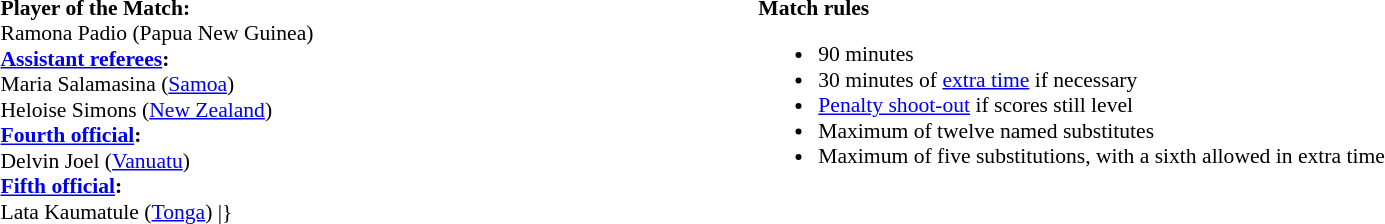<table style="width:100%; font-size:90%;">
<tr>
<td><br><strong>Player of the Match:</strong>
<br>Ramona Padio (Papua New Guinea)<br><strong><a href='#'>Assistant referees</a>:</strong>
<br>Maria Salamasina (<a href='#'>Samoa</a>)
<br>Heloise Simons (<a href='#'>New Zealand</a>)
<br><strong><a href='#'>Fourth official</a>:</strong>
<br>Delvin Joel (<a href='#'>Vanuatu</a>)
<br><strong><a href='#'>Fifth official</a>:</strong>
<br>Lata Kaumatule (<a href='#'>Tonga</a>)
<includeonly>|}</includeonly></td>
<td style="width:60%; vertical-align:top;"><br><strong>Match rules</strong><ul><li>90 minutes</li><li>30 minutes of <a href='#'>extra time</a> if necessary</li><li><a href='#'>Penalty shoot-out</a> if scores still level</li><li>Maximum of twelve named substitutes</li><li>Maximum of five substitutions, with a sixth allowed in extra time</li></ul></td>
</tr>
</table>
